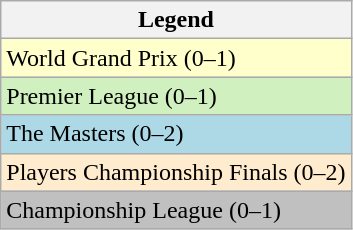<table class="wikitable">
<tr>
<th>Legend</th>
</tr>
<tr style="background:#ffc;">
<td>World Grand Prix (0–1)</td>
</tr>
<tr style="background:#d0f0c0;">
<td>Premier League (0–1)</td>
</tr>
<tr bgcolor="lightblue">
<td>The Masters (0–2)</td>
</tr>
<tr style="background:#ffebcd;">
<td>Players Championship Finals (0–2)</td>
</tr>
<tr bgcolor="silver">
<td>Championship League (0–1)</td>
</tr>
</table>
